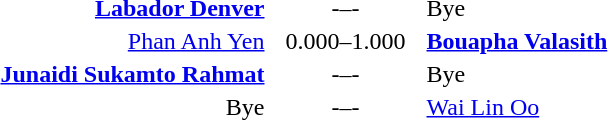<table>
<tr>
<th width=400></th>
<th width=100></th>
<th width=400></th>
</tr>
<tr>
<td align=right><strong><a href='#'>Labador Denver</a> </strong></td>
<td align=center>-–-</td>
<td>Bye</td>
</tr>
<tr>
<td align=right><a href='#'>Phan Anh Yen</a> </td>
<td align=center>0.000–1.000</td>
<td><strong> <a href='#'>Bouapha Valasith</a></strong></td>
</tr>
<tr>
<td align=right><strong><a href='#'>Junaidi Sukamto Rahmat</a> </strong></td>
<td align=center>-–-</td>
<td>Bye</td>
</tr>
<tr>
<td align=right>Bye</td>
<td align=center>-–-</td>
<td> <a href='#'>Wai Lin Oo</a></td>
</tr>
</table>
